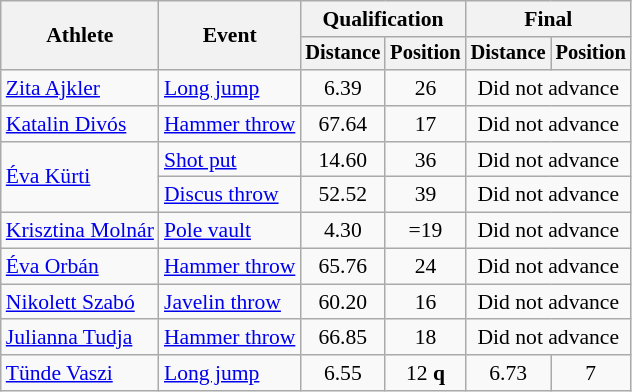<table class=wikitable style="font-size:90%">
<tr>
<th rowspan="2">Athlete</th>
<th rowspan="2">Event</th>
<th colspan="2">Qualification</th>
<th colspan="2">Final</th>
</tr>
<tr style="font-size:95%">
<th>Distance</th>
<th>Position</th>
<th>Distance</th>
<th>Position</th>
</tr>
<tr align=center>
<td align=left><a href='#'>Zita Ajkler</a></td>
<td align=left><a href='#'>Long jump</a></td>
<td>6.39</td>
<td>26</td>
<td colspan=2>Did not advance</td>
</tr>
<tr align=center>
<td align=left><a href='#'>Katalin Divós</a></td>
<td align=left><a href='#'>Hammer throw</a></td>
<td>67.64</td>
<td>17</td>
<td colspan=2>Did not advance</td>
</tr>
<tr align=center>
<td align=left rowspan=2><a href='#'>Éva Kürti</a></td>
<td align=left><a href='#'>Shot put</a></td>
<td>14.60</td>
<td>36</td>
<td colspan=2>Did not advance</td>
</tr>
<tr align=center>
<td align=left><a href='#'>Discus throw</a></td>
<td>52.52</td>
<td>39</td>
<td colspan=2>Did not advance</td>
</tr>
<tr align=center>
<td align=left><a href='#'>Krisztina Molnár</a></td>
<td align=left><a href='#'>Pole vault</a></td>
<td>4.30</td>
<td>=19</td>
<td colspan=2>Did not advance</td>
</tr>
<tr align=center>
<td align=left><a href='#'>Éva Orbán</a></td>
<td align=left><a href='#'>Hammer throw</a></td>
<td>65.76</td>
<td>24</td>
<td colspan=2>Did not advance</td>
</tr>
<tr align=center>
<td align=left><a href='#'>Nikolett Szabó</a></td>
<td align=left><a href='#'>Javelin throw</a></td>
<td>60.20</td>
<td>16</td>
<td colspan=2>Did not advance</td>
</tr>
<tr align=center>
<td align=left><a href='#'>Julianna Tudja</a></td>
<td align=left><a href='#'>Hammer throw</a></td>
<td>66.85</td>
<td>18</td>
<td colspan=2>Did not advance</td>
</tr>
<tr align=center>
<td align=left><a href='#'>Tünde Vaszi</a></td>
<td align=left><a href='#'>Long jump</a></td>
<td>6.55</td>
<td>12 <strong>q</strong></td>
<td>6.73</td>
<td>7</td>
</tr>
</table>
